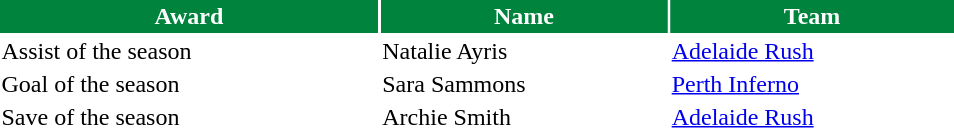<table class="toccolours" style="width:40em">
<tr>
<th style="background:#00843d;color:white;border:#00843d 1px solid">Award</th>
<th style="background:#00843d;color:white;border:#00843d 1px solid">Name</th>
<th style="background:#00843d;color:white;border:#00843d 1px solid">Team</th>
</tr>
<tr>
<td>Assist of the season</td>
<td> Natalie Ayris</td>
<td><a href='#'>Adelaide Rush</a></td>
</tr>
<tr>
<td>Goal of the season</td>
<td> Sara Sammons</td>
<td><a href='#'>Perth Inferno</a></td>
</tr>
<tr>
<td>Save of the season</td>
<td> Archie Smith</td>
<td><a href='#'>Adelaide Rush</a></td>
</tr>
<tr>
</tr>
</table>
